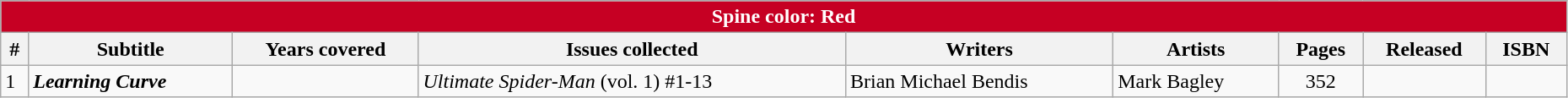<table class="wikitable sortable" width="98%">
<tr>
<th colspan=9 style="background-color: #C60023; color: white;">Spine color: Red</th>
</tr>
<tr>
<th class="unsortable">#</th>
<th>Subtitle</th>
<th>Years covered</th>
<th class="unsortable">Issues collected</th>
<th class="unsortable">Writers</th>
<th class="unsortable">Artists</th>
<th class="unsortable">Pages</th>
<th>Released</th>
<th class="unsortable">ISBN</th>
</tr>
<tr>
<td>1</td>
<td><strong><em>Learning Curve</em></strong></td>
<td></td>
<td><em>Ultimate Spider-Man</em> (vol. 1) #1-13</td>
<td>Brian Michael Bendis</td>
<td>Mark Bagley</td>
<td style="text-align: center;">352</td>
<td></td>
<td></td>
</tr>
</table>
